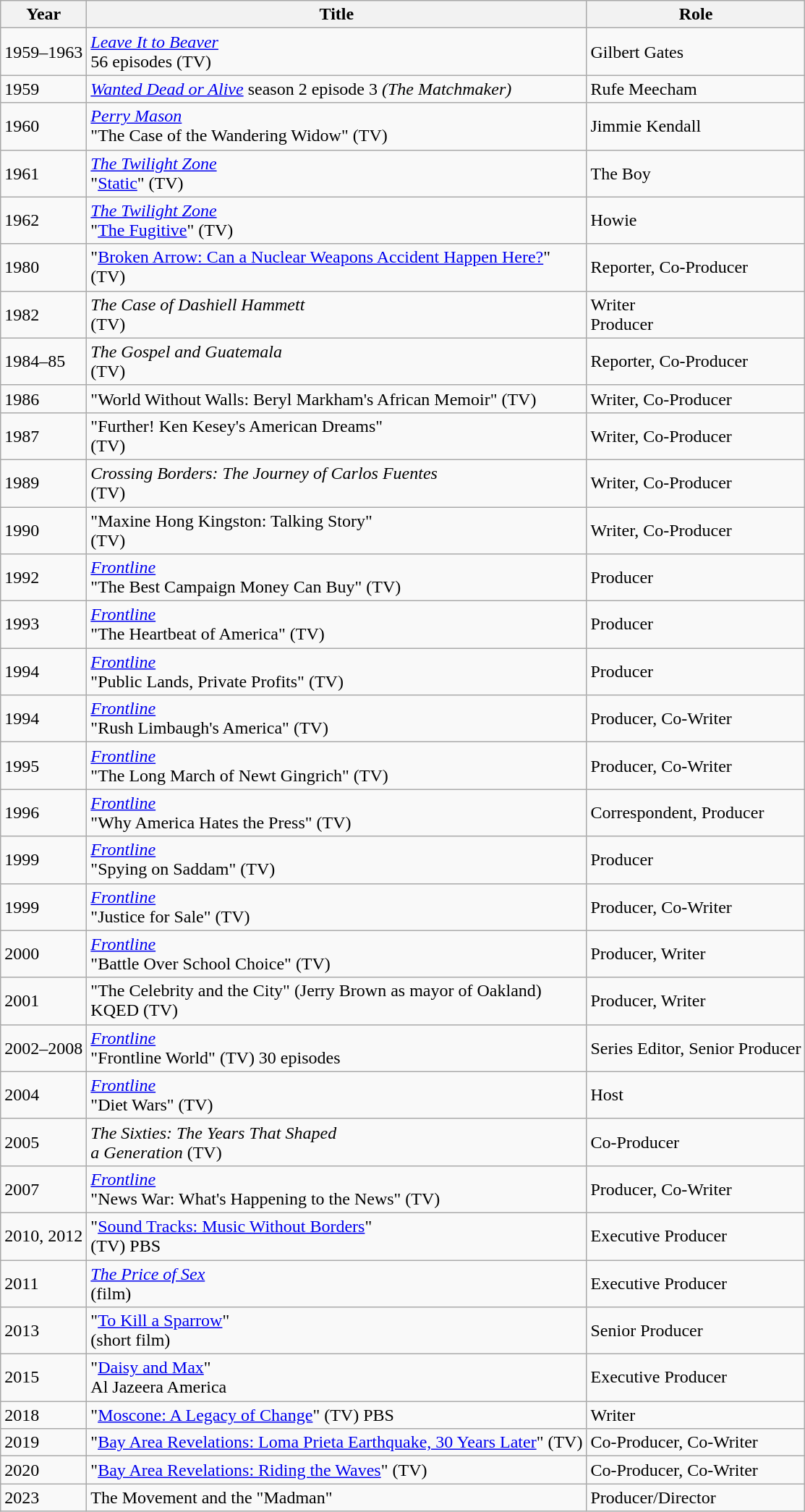<table class="wikitable">
<tr ">
<th>Year</th>
<th>Title</th>
<th>Role</th>
</tr>
<tr>
<td>1959–1963</td>
<td><em><a href='#'>Leave It to Beaver</a></em><br>56 episodes (TV)</td>
<td>Gilbert Gates</td>
</tr>
<tr>
<td>1959</td>
<td><em><a href='#'>Wanted Dead or Alive</a></em> season 2 episode 3 <em>(The Matchmaker)</em></td>
<td>Rufe Meecham</td>
</tr>
<tr>
<td>1960</td>
<td><em><a href='#'>Perry Mason</a></em> <br> "The Case of the Wandering Widow" (TV)</td>
<td>Jimmie Kendall</td>
</tr>
<tr>
<td>1961</td>
<td><em><a href='#'>The Twilight Zone</a></em><br>"<a href='#'>Static</a>" (TV)</td>
<td>The Boy</td>
</tr>
<tr>
<td>1962</td>
<td><em><a href='#'>The Twilight Zone</a></em><br>"<a href='#'>The Fugitive</a>" (TV)</td>
<td>Howie</td>
</tr>
<tr>
<td>1980</td>
<td>"<a href='#'>Broken Arrow: Can a Nuclear Weapons Accident Happen Here?</a>"<br>(TV)</td>
<td>Reporter, Co-Producer</td>
</tr>
<tr>
<td>1982</td>
<td><em>The Case of Dashiell Hammett</em><br>(TV)</td>
<td>Writer<br>Producer</td>
</tr>
<tr>
<td>1984–85</td>
<td><em>The Gospel and Guatemala</em><br>(TV)</td>
<td>Reporter, Co-Producer</td>
</tr>
<tr>
<td>1986</td>
<td>"World Without Walls: Beryl Markham's African Memoir" (TV)</td>
<td>Writer, Co-Producer</td>
</tr>
<tr>
<td>1987</td>
<td>"Further! Ken Kesey's American Dreams"<br>(TV)</td>
<td>Writer, Co-Producer</td>
</tr>
<tr>
<td>1989</td>
<td><em>Crossing Borders: The Journey of Carlos Fuentes</em><br>(TV)</td>
<td>Writer, Co-Producer</td>
</tr>
<tr>
<td>1990</td>
<td>"Maxine Hong Kingston: Talking Story" <br>(TV)</td>
<td>Writer, Co-Producer</td>
</tr>
<tr>
<td>1992</td>
<td><em><a href='#'>Frontline</a></em><br>"The Best Campaign Money Can Buy" (TV)</td>
<td>Producer</td>
</tr>
<tr>
<td>1993</td>
<td><em><a href='#'>Frontline</a></em><br>"The Heartbeat of America" (TV)</td>
<td>Producer</td>
</tr>
<tr>
<td>1994</td>
<td><em><a href='#'>Frontline</a></em><br>"Public Lands, Private Profits" (TV)</td>
<td>Producer</td>
</tr>
<tr>
<td>1994</td>
<td><em><a href='#'>Frontline</a></em><br>"Rush Limbaugh's America" (TV)</td>
<td>Producer, Co-Writer</td>
</tr>
<tr>
<td>1995</td>
<td><em><a href='#'>Frontline</a></em><br>"The Long March of Newt Gingrich" (TV)</td>
<td>Producer, Co-Writer</td>
</tr>
<tr>
<td>1996</td>
<td><em><a href='#'>Frontline</a></em><br>"Why America Hates the Press" (TV)</td>
<td>Correspondent, Producer</td>
</tr>
<tr>
<td>1999</td>
<td><em><a href='#'>Frontline</a></em><br>"Spying on Saddam" (TV)</td>
<td>Producer</td>
</tr>
<tr>
<td>1999</td>
<td><em><a href='#'>Frontline</a></em><br>"Justice for Sale" (TV)</td>
<td>Producer, Co-Writer</td>
</tr>
<tr>
<td>2000</td>
<td><em><a href='#'>Frontline</a></em><br>"Battle Over School Choice" (TV)</td>
<td>Producer, Writer</td>
</tr>
<tr>
<td>2001</td>
<td>"The Celebrity and the City" (Jerry Brown as mayor of Oakland) <br> KQED (TV)</td>
<td>Producer, Writer</td>
</tr>
<tr>
<td>2002–2008</td>
<td><em><a href='#'>Frontline</a></em><br>"Frontline World" (TV) 30 episodes</td>
<td>Series Editor, Senior Producer</td>
</tr>
<tr>
<td>2004</td>
<td><em><a href='#'>Frontline</a></em><br>"Diet Wars" (TV)</td>
<td>Host</td>
</tr>
<tr>
<td>2005</td>
<td><em>The Sixties: The Years That Shaped<br>a Generation</em> (TV)</td>
<td>Co-Producer</td>
</tr>
<tr>
<td>2007</td>
<td><em><a href='#'>Frontline</a></em><br>"News War: What's Happening to the News" (TV)</td>
<td>Producer, Co-Writer</td>
</tr>
<tr>
<td>2010, 2012</td>
<td>"<a href='#'>Sound Tracks: Music Without Borders</a>"<br> (TV) PBS</td>
<td>Executive Producer</td>
</tr>
<tr>
<td>2011</td>
<td><em><a href='#'>The Price of Sex</a></em><br> (film)</td>
<td>Executive Producer</td>
</tr>
<tr>
<td>2013</td>
<td>"<a href='#'>To Kill a Sparrow</a>"<br> (short film)</td>
<td>Senior Producer</td>
</tr>
<tr>
<td>2015</td>
<td>"<a href='#'>Daisy and Max</a>"<br> Al Jazeera America</td>
<td>Executive Producer</td>
</tr>
<tr>
<td>2018</td>
<td>"<a href='#'>Moscone: A Legacy of Change</a>" (TV) PBS</td>
<td>Writer</td>
</tr>
<tr>
<td>2019</td>
<td>"<a href='#'>Bay Area Revelations: Loma Prieta Earthquake, 30 Years Later</a>" (TV)</td>
<td>Co-Producer, Co-Writer</td>
</tr>
<tr>
<td>2020</td>
<td>"<a href='#'>Bay Area Revelations: Riding the Waves</a>" (TV)</td>
<td>Co-Producer, Co-Writer</td>
</tr>
<tr>
<td>2023</td>
<td>The Movement and the "Madman" </td>
<td>Producer/Director</td>
</tr>
</table>
